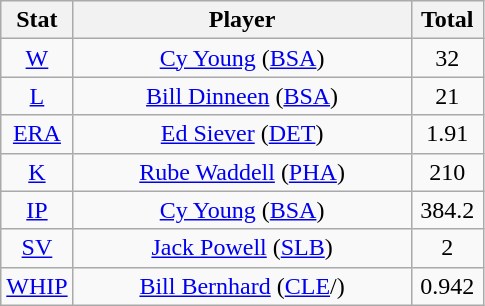<table class="wikitable" style="text-align:center;">
<tr>
<th style="width:15%;">Stat</th>
<th>Player</th>
<th style="width:15%;">Total</th>
</tr>
<tr>
<td><a href='#'>W</a></td>
<td><a href='#'>Cy Young</a> (<a href='#'>BSA</a>)</td>
<td>32</td>
</tr>
<tr>
<td><a href='#'>L</a></td>
<td><a href='#'>Bill Dinneen</a> (<a href='#'>BSA</a>)</td>
<td>21</td>
</tr>
<tr>
<td><a href='#'>ERA</a></td>
<td><a href='#'>Ed Siever</a> (<a href='#'>DET</a>)</td>
<td>1.91</td>
</tr>
<tr>
<td><a href='#'>K</a></td>
<td><a href='#'>Rube Waddell</a> (<a href='#'>PHA</a>)</td>
<td>210</td>
</tr>
<tr>
<td><a href='#'>IP</a></td>
<td><a href='#'>Cy Young</a> (<a href='#'>BSA</a>)</td>
<td>384.2</td>
</tr>
<tr>
<td><a href='#'>SV</a></td>
<td><a href='#'>Jack Powell</a> (<a href='#'>SLB</a>)</td>
<td>2</td>
</tr>
<tr>
<td><a href='#'>WHIP</a></td>
<td><a href='#'>Bill Bernhard</a> (<a href='#'>CLE</a>/)</td>
<td>0.942</td>
</tr>
</table>
